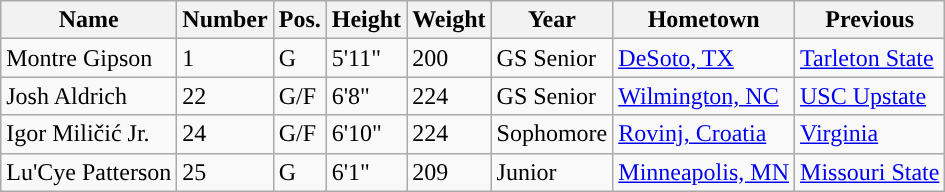<table class="wikitable sortable" border="1">
<tr>
<th>Name</th>
<th>Number</th>
<th>Pos.</th>
<th>Height</th>
<th>Weight</th>
<th>Year</th>
<th>Hometown</th>
<th>Previous</th>
</tr>
<tr>
<td>Montre Gipson</td>
<td>1</td>
<td>G</td>
<td>5'11"</td>
<td>200</td>
<td>GS Senior</td>
<td><a href='#'>DeSoto, TX</a></td>
<td><a href='#'>Tarleton State</a></td>
</tr>
<tr>
<td>Josh Aldrich</td>
<td>22</td>
<td>G/F</td>
<td>6'8"</td>
<td>224</td>
<td>GS Senior</td>
<td><a href='#'>Wilmington, NC</a></td>
<td><a href='#'>USC Upstate</a></td>
</tr>
<tr>
<td>Igor Miličić Jr.</td>
<td>24</td>
<td>G/F</td>
<td>6'10"</td>
<td>224</td>
<td>Sophomore</td>
<td><a href='#'>Rovinj, Croatia</a></td>
<td><a href='#'>Virginia</a></td>
</tr>
<tr>
<td>Lu'Cye Patterson</td>
<td>25</td>
<td>G</td>
<td>6'1"</td>
<td>209</td>
<td>Junior</td>
<td><a href='#'>Minneapolis, MN</a></td>
<td><a href='#'>Missouri State</a></td>
</tr>
</table>
